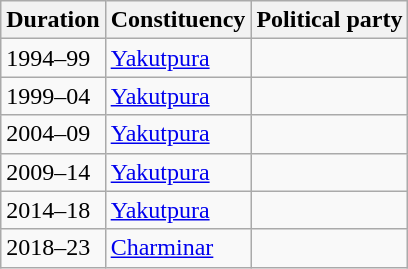<table class="wikitable sortable">
<tr>
<th>Duration</th>
<th>Constituency</th>
<th colspan="2">Political party</th>
</tr>
<tr>
<td>1994–99</td>
<td><a href='#'>Yakutpura</a></td>
<td></td>
</tr>
<tr>
<td>1999–04</td>
<td><a href='#'>Yakutpura</a></td>
<td></td>
</tr>
<tr>
<td>2004–09</td>
<td><a href='#'>Yakutpura</a></td>
<td></td>
</tr>
<tr>
<td>2009–14</td>
<td><a href='#'>Yakutpura</a></td>
<td></td>
</tr>
<tr>
<td>2014–18</td>
<td><a href='#'>Yakutpura</a></td>
<td></td>
</tr>
<tr>
<td>2018–23</td>
<td><a href='#'>Charminar</a></td>
<td></td>
</tr>
</table>
